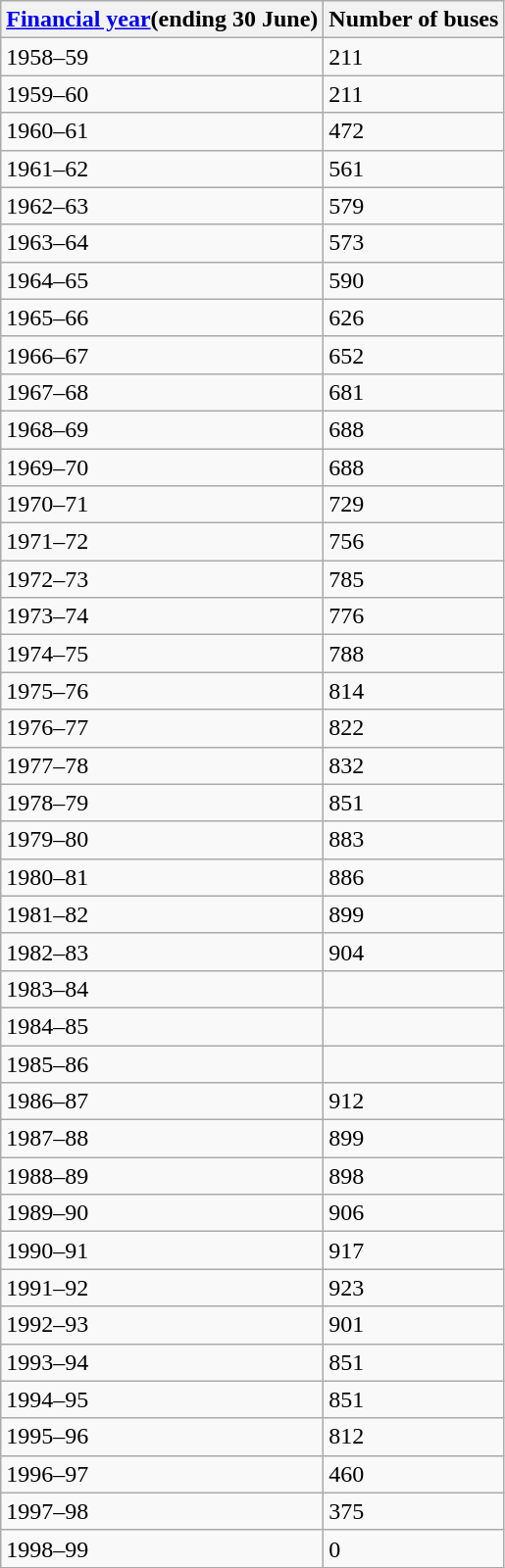<table class="wikitable">
<tr>
<th><a href='#'>Financial year</a>(ending 30 June)</th>
<th>Number of buses</th>
</tr>
<tr>
<td>1958–59</td>
<td>211</td>
</tr>
<tr>
<td>1959–60</td>
<td>211</td>
</tr>
<tr>
<td>1960–61</td>
<td>472</td>
</tr>
<tr>
<td>1961–62</td>
<td>561</td>
</tr>
<tr>
<td>1962–63</td>
<td>579</td>
</tr>
<tr>
<td>1963–64</td>
<td>573</td>
</tr>
<tr>
<td>1964–65</td>
<td>590</td>
</tr>
<tr>
<td>1965–66</td>
<td>626</td>
</tr>
<tr>
<td>1966–67</td>
<td>652</td>
</tr>
<tr>
<td>1967–68</td>
<td>681</td>
</tr>
<tr>
<td>1968–69</td>
<td>688</td>
</tr>
<tr>
<td>1969–70</td>
<td>688</td>
</tr>
<tr>
<td>1970–71</td>
<td>729</td>
</tr>
<tr>
<td>1971–72</td>
<td>756</td>
</tr>
<tr>
<td>1972–73</td>
<td>785</td>
</tr>
<tr>
<td>1973–74</td>
<td>776</td>
</tr>
<tr>
<td>1974–75</td>
<td>788</td>
</tr>
<tr>
<td>1975–76</td>
<td>814</td>
</tr>
<tr>
<td>1976–77</td>
<td>822</td>
</tr>
<tr>
<td>1977–78</td>
<td>832</td>
</tr>
<tr>
<td>1978–79</td>
<td>851</td>
</tr>
<tr>
<td>1979–80</td>
<td>883</td>
</tr>
<tr>
<td>1980–81</td>
<td>886</td>
</tr>
<tr>
<td>1981–82</td>
<td>899</td>
</tr>
<tr>
<td>1982–83</td>
<td>904</td>
</tr>
<tr>
<td>1983–84</td>
<td></td>
</tr>
<tr>
<td>1984–85</td>
<td></td>
</tr>
<tr>
<td>1985–86</td>
<td></td>
</tr>
<tr>
<td>1986–87</td>
<td>912</td>
</tr>
<tr>
<td>1987–88</td>
<td>899</td>
</tr>
<tr>
<td>1988–89</td>
<td>898</td>
</tr>
<tr>
<td>1989–90</td>
<td>906</td>
</tr>
<tr>
<td>1990–91</td>
<td>917</td>
</tr>
<tr>
<td>1991–92</td>
<td>923</td>
</tr>
<tr>
<td>1992–93</td>
<td>901</td>
</tr>
<tr>
<td>1993–94</td>
<td>851</td>
</tr>
<tr>
<td>1994–95</td>
<td>851</td>
</tr>
<tr>
<td>1995–96</td>
<td>812</td>
</tr>
<tr>
<td>1996–97</td>
<td>460</td>
</tr>
<tr>
<td>1997–98</td>
<td>375</td>
</tr>
<tr>
<td>1998–99</td>
<td>0</td>
</tr>
</table>
